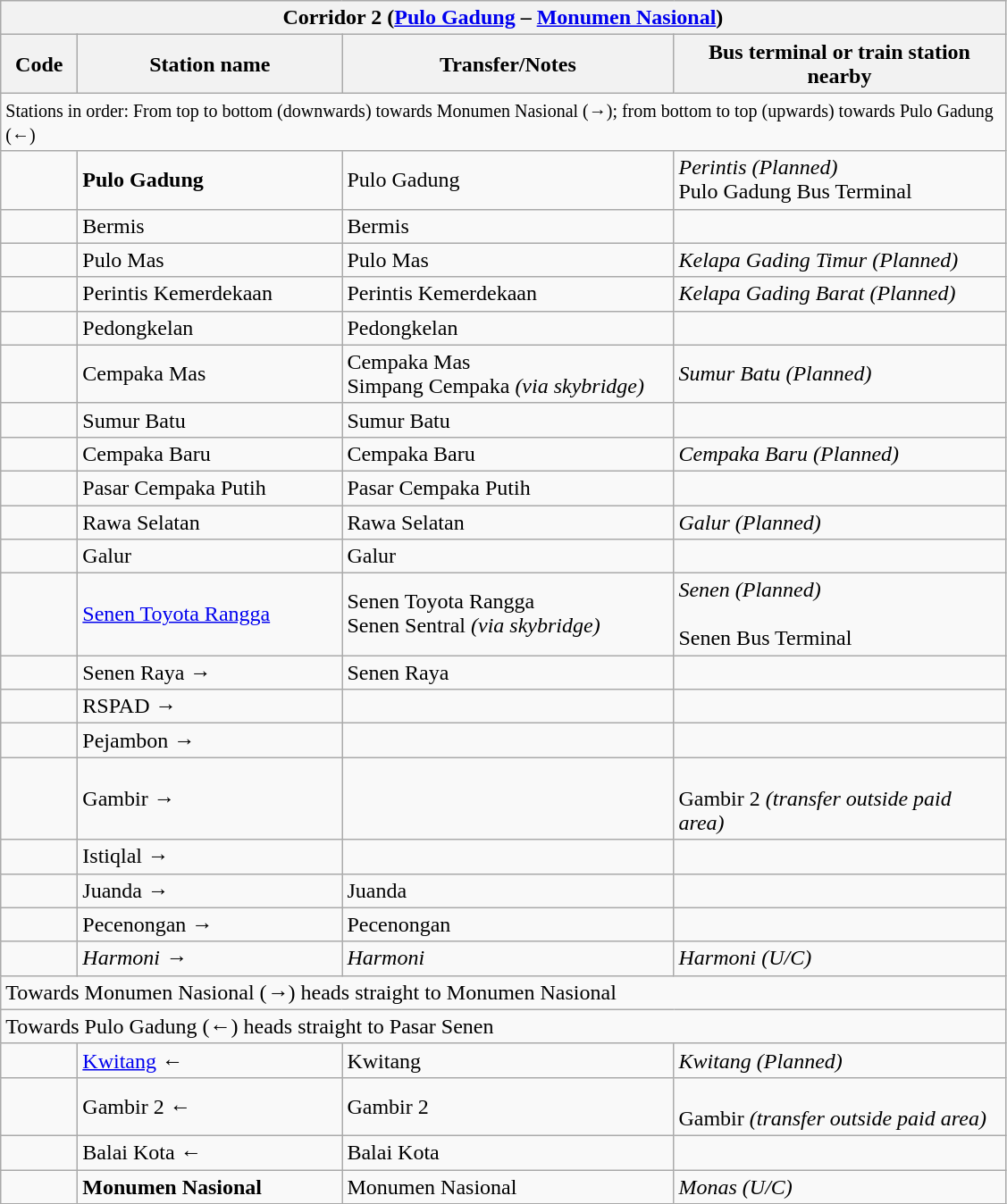<table class="wikitable" style="font-size:100%">
<tr>
<th colspan="4" style="text-align:center"> Corridor 2 (<a href='#'>Pulo Gadung</a> – <a href='#'>Monumen Nasional</a>)</th>
</tr>
<tr>
<th width="50">Code</th>
<th width="190">Station name</th>
<th width="240">Transfer/Notes</th>
<th width="240">Bus terminal or train station nearby</th>
</tr>
<tr>
<td colspan="4"><small>Stations in order: From top to bottom (downwards) towards Monumen Nasional (→); from bottom to top (upwards) towards Pulo Gadung (←)</small></td>
</tr>
<tr>
<td style="text-align:center"><strong></strong><br><strong></strong></td>
<td><strong>Pulo Gadung</strong></td>
<td>   Pulo Gadung</td>
<td><em> Perintis (Planned)</em><br> Pulo Gadung Bus Terminal</td>
</tr>
<tr>
<td style="text-align:center"><strong></strong></td>
<td>Bermis</td>
<td> Bermis</td>
<td></td>
</tr>
<tr>
<td style="text-align:center"><strong></strong></td>
<td>Pulo Mas</td>
<td> Pulo Mas</td>
<td> <em>Kelapa Gading Timur (Planned)</em><br> </td>
</tr>
<tr>
<td style="text-align:center"><strong></strong></td>
<td>Perintis Kemerdekaan</td>
<td> Perintis Kemerdekaan</td>
<td> <em>Kelapa Gading Barat (Planned)</em></td>
</tr>
<tr>
<td style="text-align:center"><strong></strong></td>
<td>Pedongkelan</td>
<td> Pedongkelan</td>
<td></td>
</tr>
<tr>
<td style="text-align:center"><strong></strong></td>
<td>Cempaka Mas</td>
<td>  Cempaka Mas<br>  Simpang Cempaka <em>(via skybridge)</em></td>
<td> <em>Sumur Batu (Planned)</em></td>
</tr>
<tr>
<td style="text-align:center"><strong></strong></td>
<td>Sumur Batu</td>
<td>  Sumur Batu</td>
<td></td>
</tr>
<tr>
<td style="text-align:center"><strong></strong></td>
<td>Cempaka Baru</td>
<td>  Cempaka Baru</td>
<td> <em>Cempaka Baru (Planned)</em></td>
</tr>
<tr>
<td style="text-align:center"><strong></strong></td>
<td>Pasar Cempaka Putih</td>
<td>  Pasar Cempaka Putih</td>
<td></td>
</tr>
<tr>
<td style="text-align:center"><strong></strong></td>
<td>Rawa Selatan</td>
<td>  Rawa Selatan</td>
<td> <em>Galur (Planned)</em></td>
</tr>
<tr>
<td style="text-align:center"><strong></strong></td>
<td>Galur</td>
<td>  Galur</td>
<td></td>
</tr>
<tr>
<td style="text-align:center"><strong></strong><br><strong></strong></td>
<td><a href='#'>Senen Toyota Rangga</a></td>
<td>   Senen Toyota Rangga<br>  Senen Sentral <em>(via skybridge)</em></td>
<td> <em>Senen (Planned)</em><br>  <br> Senen Bus Terminal</td>
</tr>
<tr>
<td style="text-align:center"><strong></strong><br><strong></strong></td>
<td>Senen Raya →</td>
<td> Senen Raya</td>
<td></td>
</tr>
<tr>
<td style="text-align:center"><strong></strong></td>
<td>RSPAD →</td>
<td></td>
<td></td>
</tr>
<tr>
<td style="text-align:center"><strong></strong></td>
<td>Pejambon →</td>
<td></td>
<td></td>
</tr>
<tr>
<td style="text-align:center"><strong></strong></td>
<td>Gambir →</td>
<td></td>
<td> <br>  Gambir 2 <em>(transfer outside paid area)</em></td>
</tr>
<tr>
<td style="text-align:center"><strong></strong></td>
<td>Istiqlal →</td>
<td></td>
<td></td>
</tr>
<tr>
<td style="text-align:center"><strong></strong><br><strong></strong></td>
<td>Juanda →</td>
<td>    Juanda</td>
<td> </td>
</tr>
<tr>
<td style="text-align:center"><strong></strong><br><strong></strong></td>
<td>Pecenongan →</td>
<td>    Pecenongan</td>
<td></td>
</tr>
<tr>
<td style="text-align:center"><strong></strong><br><strong></strong></td>
<td><em>Harmoni →</em></td>
<td>   <em>Harmoni</em></td>
<td><em> Harmoni (U/C)</em></td>
</tr>
<tr>
<td colspan="4">Towards Monumen Nasional (<em>→</em>) heads straight to Monumen Nasional</td>
</tr>
<tr>
<td colspan="4">Towards Pulo Gadung (←) heads straight to Pasar Senen</td>
</tr>
<tr>
<td style="text-align:center"><strong></strong></td>
<td><a href='#'>Kwitang</a> ←</td>
<td>   Kwitang</td>
<td> <em>Kwitang (Planned)</em></td>
</tr>
<tr>
<td style="text-align:center"><strong></strong></td>
<td>Gambir 2 ←</td>
<td> Gambir 2</td>
<td> <br> Gambir <em>(transfer outside paid area)</em></td>
</tr>
<tr>
<td style="text-align:center"><strong></strong></td>
<td>Balai Kota ←</td>
<td>     Balai Kota</td>
<td></td>
</tr>
<tr>
<td style="text-align:center"><strong></strong><br><strong></strong></td>
<td><strong>Monumen Nasional</strong></td>
<td>    Monumen Nasional</td>
<td> <em>Monas (U/C)</em></td>
</tr>
</table>
